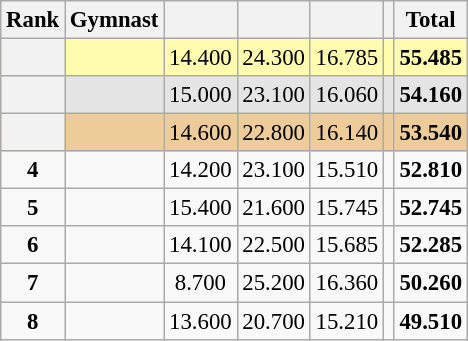<table class="wikitable sortable" style="text-align:center; font-size:95%">
<tr>
<th>Rank</th>
<th>Gymnast</th>
<th><small></small></th>
<th><small></small></th>
<th><small></small></th>
<th><small></small></th>
<th>Total</th>
</tr>
<tr style="background:#fffcaf;">
<th scope=row style="text-align:center"></th>
<td align=left></td>
<td>14.400</td>
<td>24.300</td>
<td>16.785</td>
<td></td>
<td><strong>55.485 </strong></td>
</tr>
<tr style="background:#e5e5e5;">
<th scope=row style="text-align:center"></th>
<td align=left></td>
<td>15.000</td>
<td>23.100</td>
<td>16.060</td>
<td></td>
<td><strong>54.160</strong></td>
</tr>
<tr style="background:#ec9;">
<th scope=row style="text-align:center"></th>
<td align=left></td>
<td>14.600</td>
<td>22.800</td>
<td>16.140</td>
<td></td>
<td><strong>53.540</strong></td>
</tr>
<tr>
<td><strong>4</strong></td>
<td align=left></td>
<td>14.200</td>
<td>23.100</td>
<td>15.510</td>
<td></td>
<td><strong>52.810</strong></td>
</tr>
<tr>
<td><strong>5</strong></td>
<td align=left></td>
<td>15.400</td>
<td>21.600</td>
<td>15.745</td>
<td></td>
<td><strong>52.745</strong></td>
</tr>
<tr>
<td><strong>6</strong></td>
<td align=left></td>
<td>14.100</td>
<td>22.500</td>
<td>15.685</td>
<td></td>
<td><strong>52.285</strong></td>
</tr>
<tr>
<td><strong>7</strong></td>
<td align=left></td>
<td>8.700</td>
<td>25.200</td>
<td>16.360</td>
<td></td>
<td><strong>50.260</strong></td>
</tr>
<tr>
<td><strong>8</strong></td>
<td align=left></td>
<td>13.600</td>
<td>20.700</td>
<td>15.210</td>
<td></td>
<td><strong>49.510</strong></td>
</tr>
</table>
